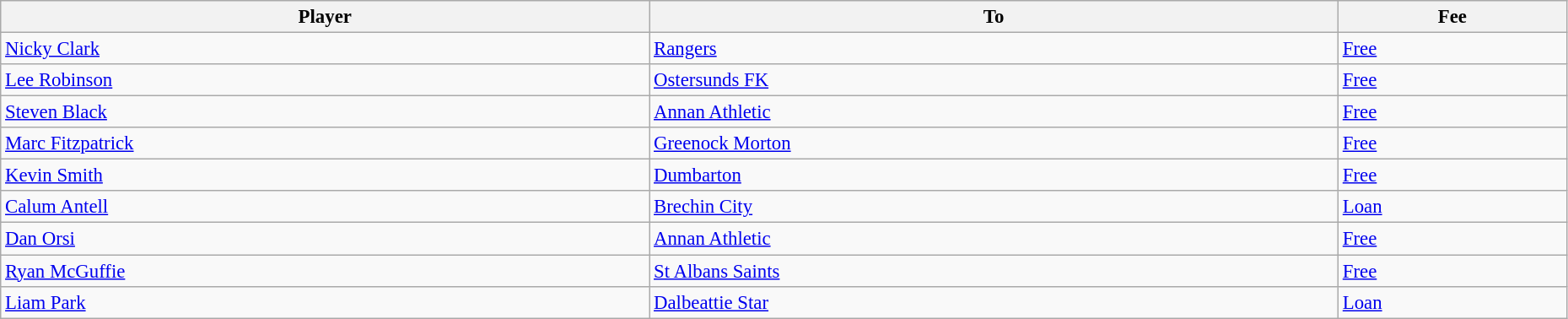<table class="wikitable" style="text-align:center; font-size:95%;width:98%; text-align:left">
<tr>
<th>Player</th>
<th>To</th>
<th>Fee</th>
</tr>
<tr>
<td> <a href='#'>Nicky Clark</a></td>
<td> <a href='#'>Rangers</a></td>
<td><a href='#'>Free</a></td>
</tr>
<tr>
<td> <a href='#'>Lee Robinson</a></td>
<td> <a href='#'>Ostersunds FK</a></td>
<td><a href='#'>Free</a></td>
</tr>
<tr>
<td> <a href='#'>Steven Black</a></td>
<td> <a href='#'>Annan Athletic</a></td>
<td><a href='#'>Free</a></td>
</tr>
<tr>
<td> <a href='#'>Marc Fitzpatrick</a></td>
<td> <a href='#'>Greenock Morton</a></td>
<td><a href='#'>Free</a></td>
</tr>
<tr>
<td> <a href='#'>Kevin Smith</a></td>
<td> <a href='#'>Dumbarton</a></td>
<td><a href='#'>Free</a></td>
</tr>
<tr>
<td> <a href='#'>Calum Antell</a></td>
<td> <a href='#'>Brechin City</a></td>
<td><a href='#'>Loan</a></td>
</tr>
<tr>
<td> <a href='#'>Dan Orsi</a></td>
<td> <a href='#'>Annan Athletic</a></td>
<td><a href='#'>Free</a></td>
</tr>
<tr>
<td> <a href='#'>Ryan McGuffie</a></td>
<td> <a href='#'>St Albans Saints</a></td>
<td><a href='#'>Free</a></td>
</tr>
<tr>
<td> <a href='#'>Liam Park</a></td>
<td> <a href='#'>Dalbeattie Star</a></td>
<td><a href='#'>Loan</a></td>
</tr>
</table>
